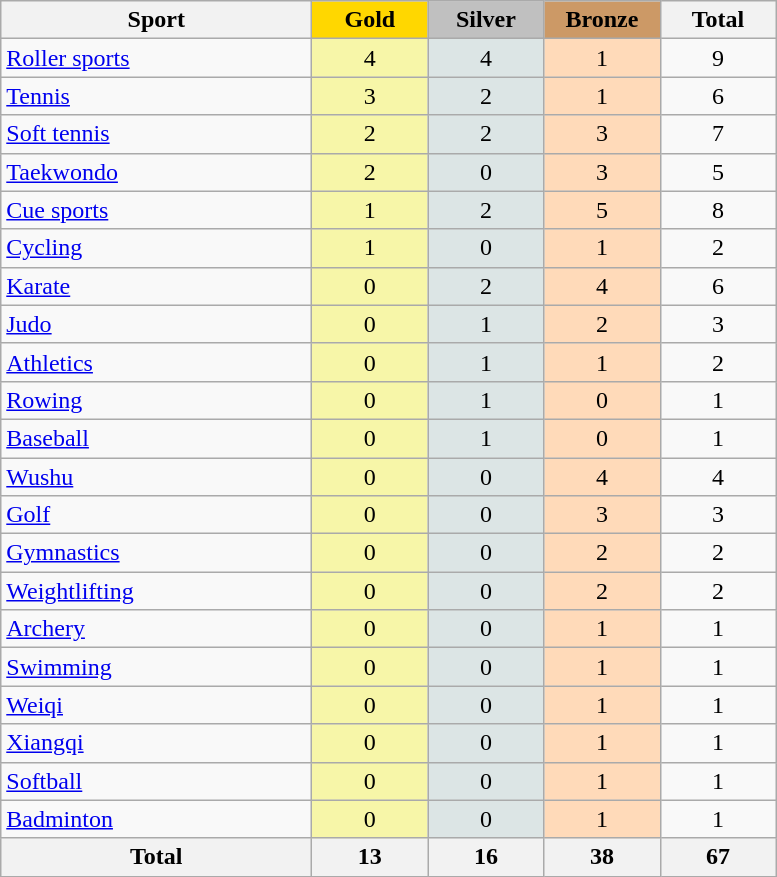<table class="wikitable sortable" style="text-align:center;">
<tr>
<th width=200>Sport</th>
<td bgcolor=gold width=70><strong>Gold</strong></td>
<td bgcolor=silver width=70><strong>Silver</strong></td>
<td bgcolor=#cc9966 width=70><strong>Bronze</strong></td>
<th width=70>Total</th>
</tr>
<tr>
<td align=left><a href='#'>Roller sports</a></td>
<td bgcolor=#f7f6a8>4</td>
<td bgcolor=#dce5e5>4</td>
<td bgcolor=#ffdab9>1</td>
<td>9</td>
</tr>
<tr>
<td align=left><a href='#'>Tennis</a></td>
<td bgcolor=#f7f6a8>3</td>
<td bgcolor=#dce5e5>2</td>
<td bgcolor=#ffdab9>1</td>
<td>6</td>
</tr>
<tr>
<td align=left><a href='#'>Soft tennis</a></td>
<td bgcolor=#f7f6a8>2</td>
<td bgcolor=#dce5e5>2</td>
<td bgcolor=#ffdab9>3</td>
<td>7</td>
</tr>
<tr>
<td align=left><a href='#'>Taekwondo</a></td>
<td bgcolor=#f7f6a8>2</td>
<td bgcolor=#dce5e5>0</td>
<td bgcolor=#ffdab9>3</td>
<td>5</td>
</tr>
<tr>
<td align=left><a href='#'>Cue sports</a></td>
<td bgcolor=#f7f6a8>1</td>
<td bgcolor=#dce5e5>2</td>
<td bgcolor=#ffdab9>5</td>
<td>8</td>
</tr>
<tr>
<td align=left><a href='#'>Cycling</a></td>
<td bgcolor=#f7f6a8>1</td>
<td bgcolor=#dce5e5>0</td>
<td bgcolor=#ffdab9>1</td>
<td>2</td>
</tr>
<tr>
<td align=left><a href='#'>Karate</a></td>
<td bgcolor=#f7f6a8>0</td>
<td bgcolor=#dce5e5>2</td>
<td bgcolor=#ffdab9>4</td>
<td>6</td>
</tr>
<tr>
<td align=left><a href='#'>Judo</a></td>
<td bgcolor=#f7f6a8>0</td>
<td bgcolor=#dce5e5>1</td>
<td bgcolor=#ffdab9>2</td>
<td>3</td>
</tr>
<tr>
<td align=left><a href='#'>Athletics</a></td>
<td bgcolor=#f7f6a8>0</td>
<td bgcolor=#dce5e5>1</td>
<td bgcolor=#ffdab9>1</td>
<td>2</td>
</tr>
<tr>
<td align=left><a href='#'>Rowing</a></td>
<td bgcolor=#f7f6a8>0</td>
<td bgcolor=#dce5e5>1</td>
<td bgcolor=#ffdab9>0</td>
<td>1</td>
</tr>
<tr>
<td align=left><a href='#'>Baseball</a></td>
<td bgcolor=#f7f6a8>0</td>
<td bgcolor=#dce5e5>1</td>
<td bgcolor=#ffdab9>0</td>
<td>1</td>
</tr>
<tr>
<td align=left><a href='#'>Wushu</a></td>
<td bgcolor=#f7f6a8>0</td>
<td bgcolor=#dce5e5>0</td>
<td bgcolor=#ffdab9>4</td>
<td>4</td>
</tr>
<tr>
<td align=left><a href='#'>Golf</a></td>
<td bgcolor=#f7f6a8>0</td>
<td bgcolor=#dce5e5>0</td>
<td bgcolor=#ffdab9>3</td>
<td>3</td>
</tr>
<tr>
<td align=left><a href='#'>Gymnastics</a></td>
<td bgcolor=#f7f6a8>0</td>
<td bgcolor=#dce5e5>0</td>
<td bgcolor=#ffdab9>2</td>
<td>2</td>
</tr>
<tr>
<td align=left><a href='#'>Weightlifting</a></td>
<td bgcolor=#f7f6a8>0</td>
<td bgcolor=#dce5e5>0</td>
<td bgcolor=#ffdab9>2</td>
<td>2</td>
</tr>
<tr>
<td align=left><a href='#'>Archery</a></td>
<td bgcolor=#f7f6a8>0</td>
<td bgcolor=#dce5e5>0</td>
<td bgcolor=#ffdab9>1</td>
<td>1</td>
</tr>
<tr>
<td align=left><a href='#'>Swimming</a></td>
<td bgcolor=#f7f6a8>0</td>
<td bgcolor=#dce5e5>0</td>
<td bgcolor=#ffdab9>1</td>
<td>1</td>
</tr>
<tr>
<td align=left><a href='#'>Weiqi</a></td>
<td bgcolor=#f7f6a8>0</td>
<td bgcolor=#dce5e5>0</td>
<td bgcolor=#ffdab9>1</td>
<td>1</td>
</tr>
<tr>
<td align=left><a href='#'>Xiangqi</a></td>
<td bgcolor=#f7f6a8>0</td>
<td bgcolor=#dce5e5>0</td>
<td bgcolor=#ffdab9>1</td>
<td>1</td>
</tr>
<tr>
<td align=left><a href='#'>Softball</a></td>
<td bgcolor=#f7f6a8>0</td>
<td bgcolor=#dce5e5>0</td>
<td bgcolor=#ffdab9>1</td>
<td>1</td>
</tr>
<tr>
<td align=left><a href='#'>Badminton</a></td>
<td bgcolor=#f7f6a8>0</td>
<td bgcolor=#dce5e5>0</td>
<td bgcolor=#ffdab9>1</td>
<td>1</td>
</tr>
<tr>
<th>Total</th>
<th bgcolor=#f7f6a8>13</th>
<th bgcolor=#dce5e5>16</th>
<th bgcolor=#ffdab9>38</th>
<th>67</th>
</tr>
</table>
